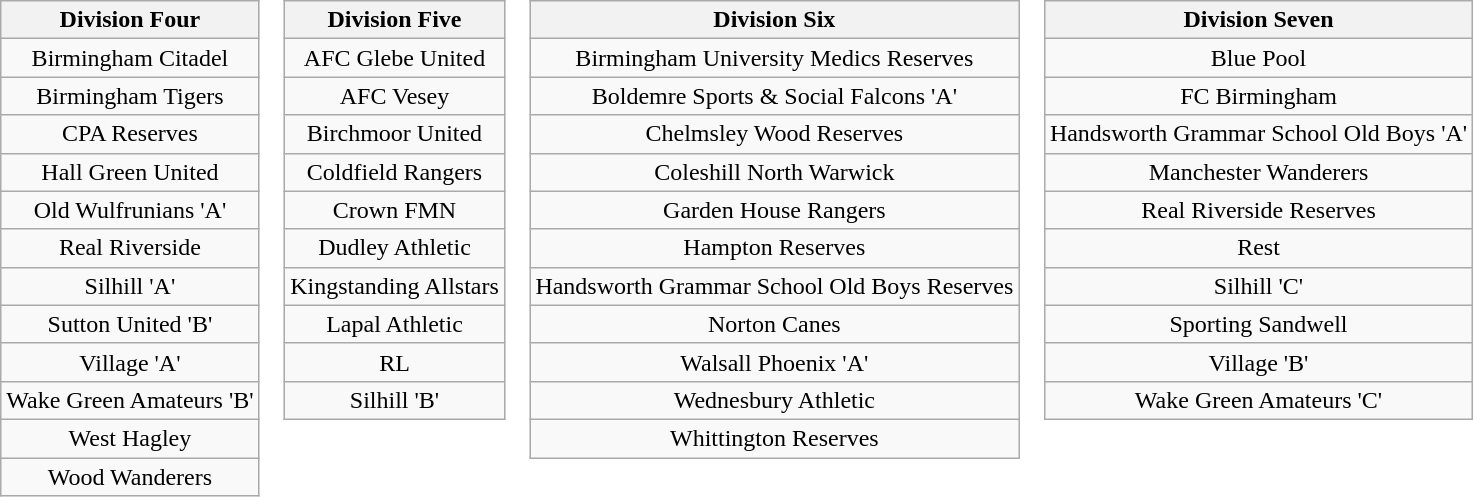<table border=0 cellpadding=0 cellspacing=0>
<tr>
<td valign="top"><br><table class="wikitable" style="text-align: center;">
<tr>
<th>Division Four</th>
</tr>
<tr>
<td>Birmingham Citadel</td>
</tr>
<tr>
<td>Birmingham Tigers</td>
</tr>
<tr>
<td>CPA Reserves</td>
</tr>
<tr>
<td>Hall Green United</td>
</tr>
<tr>
<td>Old Wulfrunians 'A'</td>
</tr>
<tr>
<td>Real Riverside</td>
</tr>
<tr>
<td>Silhill 'A'</td>
</tr>
<tr>
<td>Sutton United 'B'</td>
</tr>
<tr>
<td>Village 'A'</td>
</tr>
<tr>
<td>Wake Green Amateurs 'B'</td>
</tr>
<tr>
<td>West Hagley</td>
</tr>
<tr>
<td>Wood Wanderers</td>
</tr>
</table>
</td>
<td valign="top"><br><table class="wikitable" style="text-align: center;">
<tr>
<th>Division Five</th>
</tr>
<tr>
<td>AFC Glebe United</td>
</tr>
<tr>
<td>AFC Vesey</td>
</tr>
<tr>
<td>Birchmoor United</td>
</tr>
<tr>
<td>Coldfield Rangers</td>
</tr>
<tr>
<td>Crown FMN</td>
</tr>
<tr>
<td>Dudley Athletic</td>
</tr>
<tr>
<td>Kingstanding Allstars</td>
</tr>
<tr>
<td>Lapal Athletic</td>
</tr>
<tr>
<td>RL</td>
</tr>
<tr>
<td>Silhill 'B'</td>
</tr>
</table>
</td>
<td valign="top"><br><table class="wikitable" style="text-align: center;">
<tr>
<th>Division Six</th>
</tr>
<tr>
<td>Birmingham University Medics Reserves</td>
</tr>
<tr>
<td>Boldemre Sports & Social Falcons 'A'</td>
</tr>
<tr>
<td>Chelmsley Wood Reserves</td>
</tr>
<tr>
<td>Coleshill North Warwick</td>
</tr>
<tr>
<td>Garden House Rangers</td>
</tr>
<tr>
<td>Hampton Reserves</td>
</tr>
<tr>
<td>Handsworth Grammar School Old Boys Reserves</td>
</tr>
<tr>
<td>Norton Canes</td>
</tr>
<tr>
<td>Walsall Phoenix 'A'</td>
</tr>
<tr>
<td>Wednesbury Athletic</td>
</tr>
<tr>
<td>Whittington Reserves</td>
</tr>
</table>
</td>
<td valign="top"><br><table class="wikitable" style="text-align: center;">
<tr>
<th>Division Seven</th>
</tr>
<tr>
<td>Blue Pool</td>
</tr>
<tr>
<td>FC Birmingham</td>
</tr>
<tr>
<td>Handsworth Grammar School Old Boys 'A'</td>
</tr>
<tr>
<td>Manchester Wanderers</td>
</tr>
<tr>
<td>Real Riverside Reserves</td>
</tr>
<tr>
<td>Rest</td>
</tr>
<tr>
<td>Silhill 'C'</td>
</tr>
<tr>
<td>Sporting Sandwell</td>
</tr>
<tr>
<td>Village 'B'</td>
</tr>
<tr>
<td>Wake Green Amateurs 'C'</td>
</tr>
</table>
</td>
</tr>
</table>
